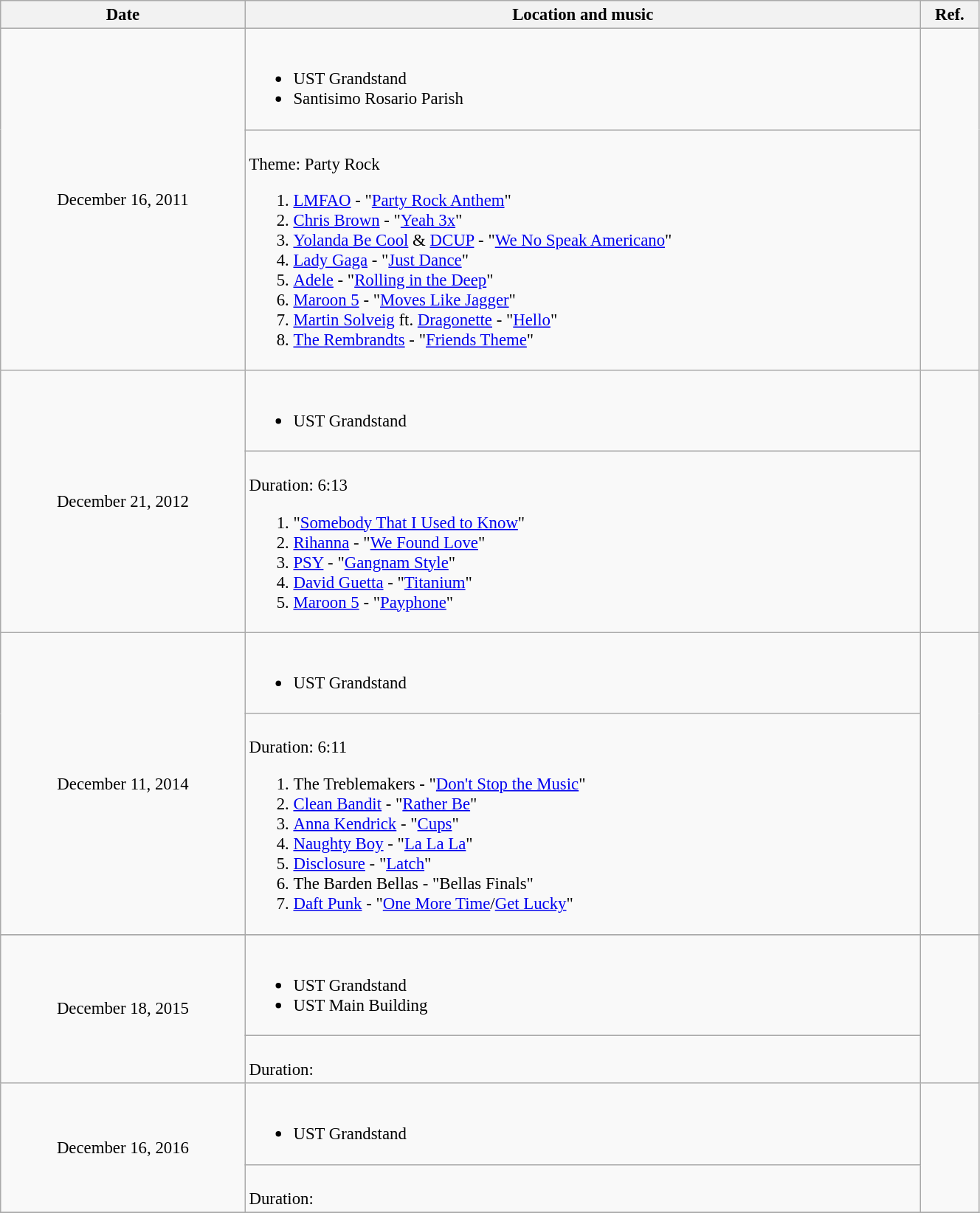<table class="wikitable" width="70%" style="font-size: 95%">
<tr>
<th width='25%'>Date</th>
<th !width='70%'>Location and music</th>
<th !width='5%'>Ref.</th>
</tr>
<tr>
<td rowspan=2 style="text-align:center;">December 16, 2011</td>
<td><br><ul><li>UST Grandstand</li><li>Santisimo Rosario Parish</li></ul></td>
<td rowspan=2 align="center"></td>
</tr>
<tr>
<td><br>Theme: Party Rock<ol><li><a href='#'>LMFAO</a> - "<a href='#'>Party Rock Anthem</a>"</li><li><a href='#'>Chris Brown</a> - "<a href='#'>Yeah 3x</a>"</li><li><a href='#'>Yolanda Be Cool</a> & <a href='#'>DCUP</a> - "<a href='#'>We No Speak Americano</a>"</li><li><a href='#'>Lady Gaga</a> - "<a href='#'>Just Dance</a>"</li><li><a href='#'>Adele</a> - "<a href='#'>Rolling in the Deep</a>"</li><li><a href='#'>Maroon 5</a> - "<a href='#'>Moves Like Jagger</a>"</li><li><a href='#'>Martin Solveig</a> ft. <a href='#'>Dragonette</a> - "<a href='#'>Hello</a>"</li><li><a href='#'>The Rembrandts</a> - "<a href='#'>Friends Theme</a>"</li></ol></td>
</tr>
<tr>
<td rowspan=2 style="text-align:center;">December 21, 2012</td>
<td><br><ul><li>UST Grandstand</li></ul></td>
<td rowspan=2 align="center"></td>
</tr>
<tr>
<td><br>Duration: 6:13<ol><li>"<a href='#'>Somebody That I Used to Know</a>"</li><li><a href='#'>Rihanna</a> - "<a href='#'>We Found Love</a>"</li><li><a href='#'>PSY</a> - "<a href='#'>Gangnam Style</a>"</li><li><a href='#'>David Guetta</a> - "<a href='#'>Titanium</a>"</li><li><a href='#'>Maroon 5</a> - "<a href='#'>Payphone</a>"</li></ol></td>
</tr>
<tr>
<td rowspan=2 style="text-align:center;">December 11, 2014</td>
<td><br><ul><li>UST Grandstand</li></ul></td>
<td rowspan=2 align="center"></td>
</tr>
<tr>
<td><br>Duration: 6:11<ol><li>The Treblemakers - "<a href='#'>Don't Stop the Music</a>"</li><li><a href='#'>Clean Bandit</a> - "<a href='#'>Rather Be</a>"</li><li><a href='#'>Anna Kendrick</a> - "<a href='#'>Cups</a>"</li><li><a href='#'>Naughty Boy</a> - "<a href='#'>La La La</a>"</li><li><a href='#'>Disclosure</a> - "<a href='#'>Latch</a>"</li><li>The Barden Bellas - "Bellas Finals"</li><li><a href='#'>Daft Punk</a> - "<a href='#'>One More Time</a>/<a href='#'>Get Lucky</a>"</li></ol></td>
</tr>
<tr>
</tr>
<tr>
<td rowspan=2 style="text-align:center;">December 18, 2015</td>
<td><br><ul><li>UST Grandstand</li><li>UST Main Building</li></ul></td>
<td rowspan=2 align="center"></td>
</tr>
<tr>
<td><br>Duration:</td>
</tr>
<tr>
<td rowspan=2 style="text-align:center;">December 16, 2016</td>
<td><br><ul><li>UST Grandstand</li></ul></td>
<td rowspan=2 align="center"></td>
</tr>
<tr>
<td><br>Duration:</td>
</tr>
<tr>
</tr>
</table>
